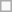<table class=wikitable>
<tr>
<td> </td>
</tr>
</table>
